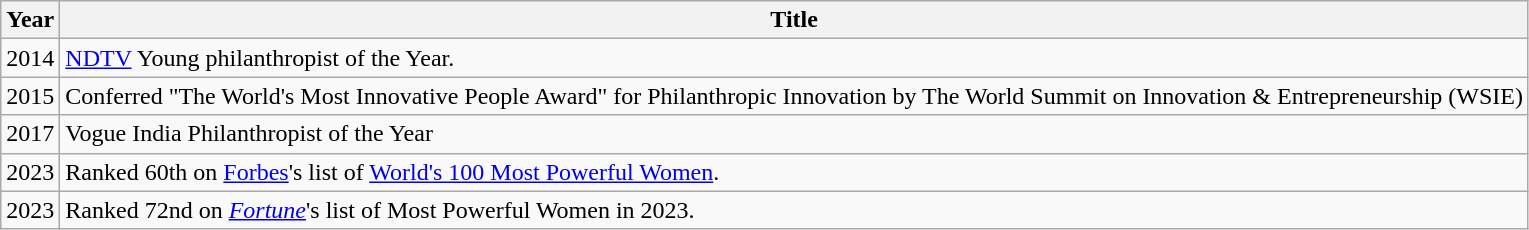<table class="wikitable">
<tr>
<th>Year</th>
<th>Title</th>
</tr>
<tr>
<td>2014</td>
<td><a href='#'>NDTV</a> Young philanthropist of the Year.</td>
</tr>
<tr>
<td>2015</td>
<td>Conferred "The World's Most Innovative People Award" for Philanthropic Innovation by The World Summit on Innovation & Entrepreneurship (WSIE)</td>
</tr>
<tr>
<td>2017</td>
<td>Vogue India Philanthropist of the Year</td>
</tr>
<tr>
<td>2023</td>
<td>Ranked 60th on <a href='#'>Forbes</a>'s list of <a href='#'>World's 100 Most Powerful Women</a>.</td>
</tr>
<tr>
<td>2023</td>
<td>Ranked 72nd on <em><a href='#'>Fortune</a></em>'s list of Most Powerful Women in 2023.</td>
</tr>
</table>
